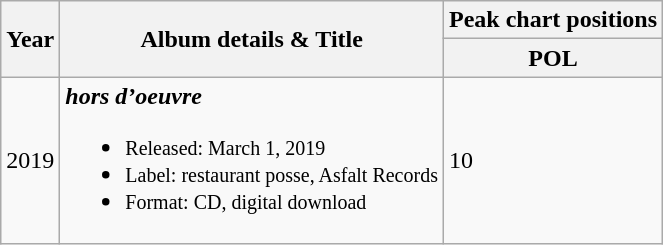<table class="wikitable">
<tr>
<th rowspan="2">Year</th>
<th rowspan="2"><strong>Album details & Title</strong></th>
<th><strong>Peak chart positions</strong></th>
</tr>
<tr>
<th>POL<br></th>
</tr>
<tr>
<td>2019</td>
<td><strong><em>hors d’oeuvre</em></strong><br><ul><li><small>Released: March 1, 2019</small></li><li><small>Label: restaurant posse, Asfalt Records</small></li><li><small>Format: CD, digital download</small></li></ul></td>
<td>10</td>
</tr>
</table>
